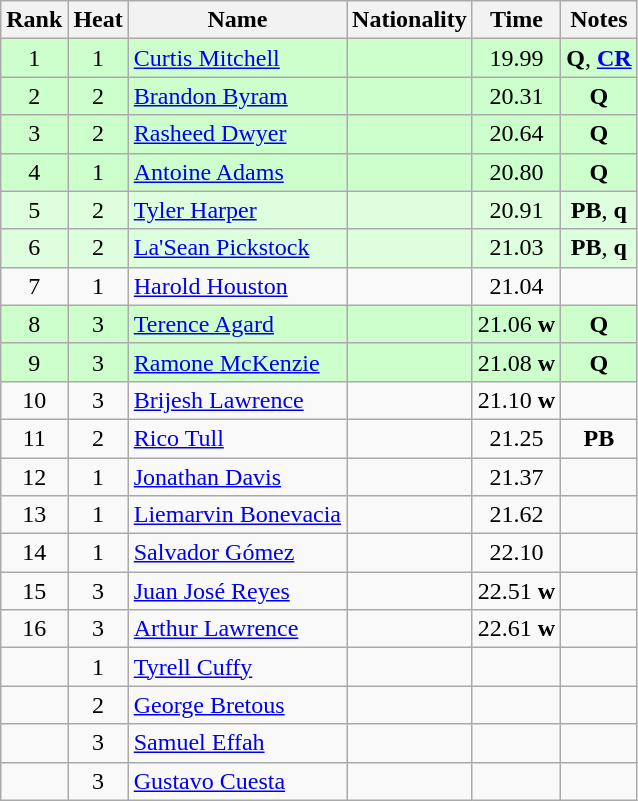<table class="wikitable sortable" style="text-align:center">
<tr>
<th>Rank</th>
<th>Heat</th>
<th>Name</th>
<th>Nationality</th>
<th>Time</th>
<th>Notes</th>
</tr>
<tr bgcolor=ccffcc>
<td>1</td>
<td>1</td>
<td align=left><a href='#'>Curtis Mitchell</a></td>
<td align=left></td>
<td>19.99</td>
<td><strong>Q</strong>, <a href='#'><strong>CR</strong></a></td>
</tr>
<tr bgcolor=ccffcc>
<td>2</td>
<td>2</td>
<td align=left><a href='#'>Brandon Byram</a></td>
<td align=left></td>
<td>20.31</td>
<td><strong>Q</strong></td>
</tr>
<tr bgcolor=ccffcc>
<td>3</td>
<td>2</td>
<td align=left><a href='#'>Rasheed Dwyer</a></td>
<td align=left></td>
<td>20.64</td>
<td><strong>Q</strong></td>
</tr>
<tr bgcolor=ccffcc>
<td>4</td>
<td>1</td>
<td align=left><a href='#'>Antoine Adams</a></td>
<td align=left></td>
<td>20.80</td>
<td><strong>Q</strong></td>
</tr>
<tr bgcolor=ddffdd>
<td>5</td>
<td>2</td>
<td align=left><a href='#'>Tyler Harper</a></td>
<td align=left></td>
<td>20.91</td>
<td><strong>PB</strong>, <strong>q</strong></td>
</tr>
<tr bgcolor=ddffdd>
<td>6</td>
<td>2</td>
<td align=left><a href='#'>La'Sean Pickstock</a></td>
<td align=left></td>
<td>21.03</td>
<td><strong>PB</strong>, <strong>q</strong></td>
</tr>
<tr>
<td>7</td>
<td>1</td>
<td align=left><a href='#'>Harold Houston</a></td>
<td align=left></td>
<td>21.04</td>
<td></td>
</tr>
<tr bgcolor=ccffcc>
<td>8</td>
<td>3</td>
<td align=left><a href='#'>Terence Agard</a></td>
<td align=left></td>
<td>21.06 <strong>w</strong></td>
<td><strong>Q</strong></td>
</tr>
<tr bgcolor=ccffcc>
<td>9</td>
<td>3</td>
<td align=left><a href='#'>Ramone McKenzie</a></td>
<td align=left></td>
<td>21.08 <strong>w</strong></td>
<td><strong>Q</strong></td>
</tr>
<tr>
<td>10</td>
<td>3</td>
<td align=left><a href='#'>Brijesh Lawrence</a></td>
<td align=left></td>
<td>21.10 <strong>w</strong></td>
<td></td>
</tr>
<tr>
<td>11</td>
<td>2</td>
<td align=left><a href='#'>Rico Tull</a></td>
<td align=left></td>
<td>21.25</td>
<td><strong>PB</strong></td>
</tr>
<tr>
<td>12</td>
<td>1</td>
<td align=left><a href='#'>Jonathan Davis</a></td>
<td align=left></td>
<td>21.37</td>
<td></td>
</tr>
<tr>
<td>13</td>
<td>1</td>
<td align=left><a href='#'>Liemarvin Bonevacia</a></td>
<td align=left></td>
<td>21.62</td>
<td></td>
</tr>
<tr>
<td>14</td>
<td>1</td>
<td align=left><a href='#'>Salvador Gómez</a></td>
<td align=left></td>
<td>22.10</td>
<td></td>
</tr>
<tr>
<td>15</td>
<td>3</td>
<td align=left><a href='#'>Juan José Reyes</a></td>
<td align=left></td>
<td>22.51 <strong>w</strong></td>
<td></td>
</tr>
<tr>
<td>16</td>
<td>3</td>
<td align=left><a href='#'>Arthur Lawrence</a></td>
<td align=left></td>
<td>22.61 <strong>w</strong></td>
<td></td>
</tr>
<tr>
<td></td>
<td>1</td>
<td align=left><a href='#'>Tyrell Cuffy</a></td>
<td align=left></td>
<td></td>
<td></td>
</tr>
<tr>
<td></td>
<td>2</td>
<td align=left><a href='#'>George Bretous</a></td>
<td align=left></td>
<td></td>
<td></td>
</tr>
<tr>
<td></td>
<td>3</td>
<td align=left><a href='#'>Samuel Effah</a></td>
<td align=left></td>
<td></td>
<td></td>
</tr>
<tr>
<td></td>
<td>3</td>
<td align=left><a href='#'>Gustavo Cuesta</a></td>
<td align=left></td>
<td></td>
<td></td>
</tr>
</table>
